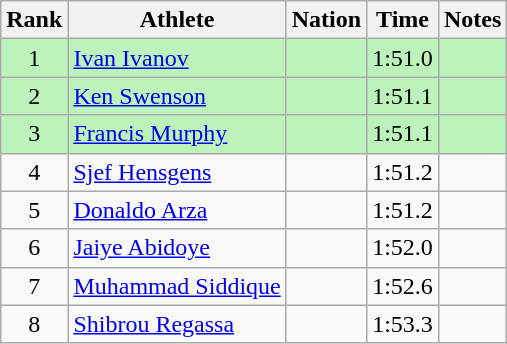<table class="wikitable sortable" style="text-align:center">
<tr>
<th>Rank</th>
<th>Athlete</th>
<th>Nation</th>
<th>Time</th>
<th>Notes</th>
</tr>
<tr style="background:#bbf3bb;">
<td>1</td>
<td align=left><a href='#'>Ivan Ivanov</a></td>
<td align=left></td>
<td>1:51.0</td>
<td></td>
</tr>
<tr style="background:#bbf3bb;">
<td>2</td>
<td align=left><a href='#'>Ken Swenson</a></td>
<td align=left></td>
<td>1:51.1</td>
<td></td>
</tr>
<tr style="background:#bbf3bb;">
<td>3</td>
<td align=left><a href='#'>Francis Murphy</a></td>
<td align=left></td>
<td>1:51.1</td>
<td></td>
</tr>
<tr>
<td>4</td>
<td align=left><a href='#'>Sjef Hensgens</a></td>
<td align=left></td>
<td>1:51.2</td>
<td></td>
</tr>
<tr>
<td>5</td>
<td align=left><a href='#'>Donaldo Arza</a></td>
<td align=left></td>
<td>1:51.2</td>
<td></td>
</tr>
<tr>
<td>6</td>
<td align=left><a href='#'>Jaiye Abidoye</a></td>
<td align=left></td>
<td>1:52.0</td>
<td></td>
</tr>
<tr>
<td>7</td>
<td align=left><a href='#'>Muhammad Siddique</a></td>
<td align=left></td>
<td>1:52.6</td>
<td></td>
</tr>
<tr>
<td>8</td>
<td align=left><a href='#'>Shibrou Regassa</a></td>
<td align=left></td>
<td>1:53.3</td>
<td></td>
</tr>
</table>
